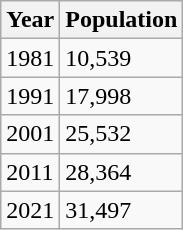<table class=wikitable>
<tr>
<th>Year</th>
<th>Population</th>
</tr>
<tr>
<td>1981</td>
<td>10,539</td>
</tr>
<tr>
<td>1991</td>
<td>17,998</td>
</tr>
<tr>
<td>2001</td>
<td>25,532</td>
</tr>
<tr>
<td>2011</td>
<td>28,364</td>
</tr>
<tr>
<td>2021</td>
<td>31,497</td>
</tr>
</table>
